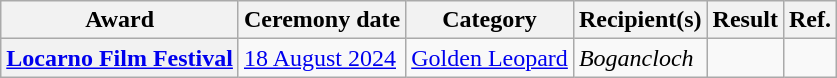<table class="wikitable sortable plainrowheaders">
<tr>
<th scope="col">Award</th>
<th scope="col">Ceremony date</th>
<th scope="col">Category</th>
<th scope="col">Recipient(s)</th>
<th scope="col">Result</th>
<th scope="col" class="unsortable">Ref.</th>
</tr>
<tr>
<th scope="row"><a href='#'>Locarno Film Festival</a></th>
<td><a href='#'>18 August 2024</a></td>
<td><a href='#'>Golden Leopard</a></td>
<td><em>Bogancloch</em></td>
<td></td>
<td align="center"></td>
</tr>
</table>
